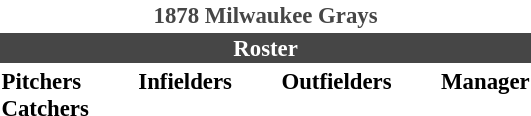<table class="toccolours" style="font-size: 95%;">
<tr>
<th colspan="10" style="background-color: white; color: #464646; text-align: center;">1878 Milwaukee Grays</th>
</tr>
<tr>
<td colspan="10" style="background-color: #464646; color: white; text-align: center;"><strong>Roster</strong></td>
</tr>
<tr>
<td valign="top"><strong>Pitchers</strong><br>
<strong>Catchers</strong>


</td>
<td width="25px"></td>
<td valign="top"><strong>Infielders</strong><br>





</td>
<td width="25px"></td>
<td valign="top"><strong>Outfielders</strong><br>


</td>
<td width="25px"></td>
<td valign="top"><strong>Manager</strong><br></td>
</tr>
<tr>
</tr>
</table>
